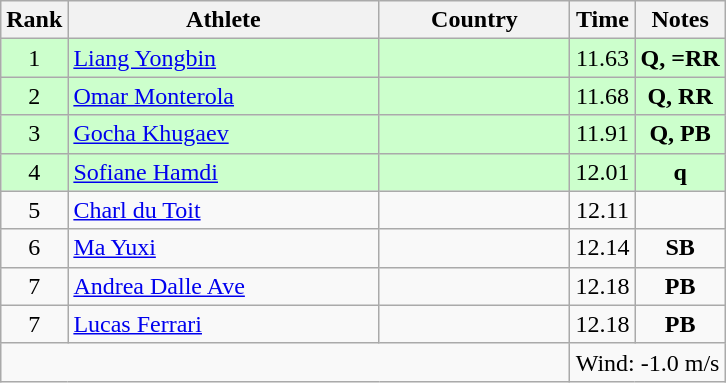<table class="wikitable sortable" style="text-align:center">
<tr>
<th>Rank</th>
<th style="width:200px">Athlete</th>
<th style="width:120px">Country</th>
<th>Time</th>
<th>Notes</th>
</tr>
<tr style="background:#cfc;">
<td>1</td>
<td style="text-align:left;"><a href='#'>Liang Yongbin</a></td>
<td style="text-align:left;"></td>
<td>11.63</td>
<td><strong>Q, =RR</strong></td>
</tr>
<tr style="background:#cfc;">
<td>2</td>
<td style="text-align:left;"><a href='#'>Omar Monterola</a></td>
<td style="text-align:left;"></td>
<td>11.68</td>
<td><strong>Q, RR</strong></td>
</tr>
<tr style="background:#cfc;">
<td>3</td>
<td style="text-align:left;"><a href='#'>Gocha Khugaev</a></td>
<td style="text-align:left;"></td>
<td>11.91</td>
<td><strong>Q, PB</strong></td>
</tr>
<tr style="background:#cfc;">
<td>4</td>
<td style="text-align:left;"><a href='#'>Sofiane Hamdi</a></td>
<td style="text-align:left;"></td>
<td>12.01</td>
<td><strong>q</strong></td>
</tr>
<tr>
<td>5</td>
<td style="text-align:left;"><a href='#'>Charl du Toit</a></td>
<td style="text-align:left;"></td>
<td>12.11</td>
<td></td>
</tr>
<tr>
<td>6</td>
<td style="text-align:left;"><a href='#'>Ma Yuxi</a></td>
<td style="text-align:left;"></td>
<td>12.14</td>
<td><strong>SB</strong></td>
</tr>
<tr>
<td>7</td>
<td style="text-align:left;"><a href='#'>Andrea Dalle Ave</a></td>
<td style="text-align:left;"></td>
<td>12.18</td>
<td><strong>PB</strong></td>
</tr>
<tr>
<td>7</td>
<td style="text-align:left;"><a href='#'>Lucas Ferrari</a></td>
<td style="text-align:left;"></td>
<td>12.18</td>
<td><strong>PB</strong></td>
</tr>
<tr class="sortbottom">
<td colspan="3"></td>
<td colspan="2">Wind: -1.0 m/s</td>
</tr>
</table>
